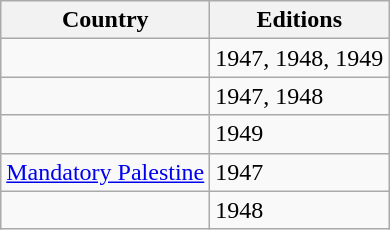<table class="wikitable">
<tr>
<th>Country</th>
<th>Editions</th>
</tr>
<tr>
<td></td>
<td>1947, 1948, 1949</td>
</tr>
<tr>
<td></td>
<td>1947, 1948</td>
</tr>
<tr>
<td></td>
<td>1949</td>
</tr>
<tr>
<td> <a href='#'>Mandatory Palestine</a></td>
<td>1947</td>
</tr>
<tr>
<td></td>
<td>1948</td>
</tr>
</table>
